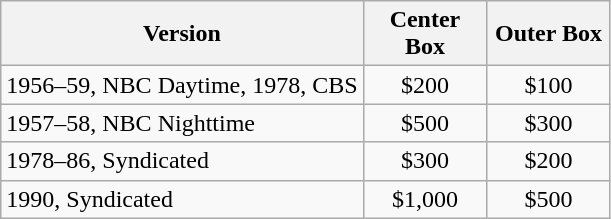<table class="wikitable">
<tr>
<th style="width: 150px;">Version</th>
<th style="width: 75px;">Center Box</th>
<th style="width: 75px;">Outer Box</th>
</tr>
<tr>
<td style=white-space:nowrap>1956–59, NBC Daytime, 1978, CBS</td>
<td style="text-align:center;">$200</td>
<td style="text-align:center;">$100</td>
</tr>
<tr>
<td style=white-space:nowrap>1957–58, NBC Nighttime</td>
<td style="text-align:center;">$500</td>
<td style="text-align:center;">$300</td>
</tr>
<tr>
<td style=white-space:nowrap>1978–86, Syndicated</td>
<td style="text-align:center;">$300</td>
<td style="text-align:center;">$200</td>
</tr>
<tr>
<td style=white-space:nowrap>1990, Syndicated</td>
<td style="text-align:center;">$1,000</td>
<td style="text-align:center;">$500</td>
</tr>
</table>
